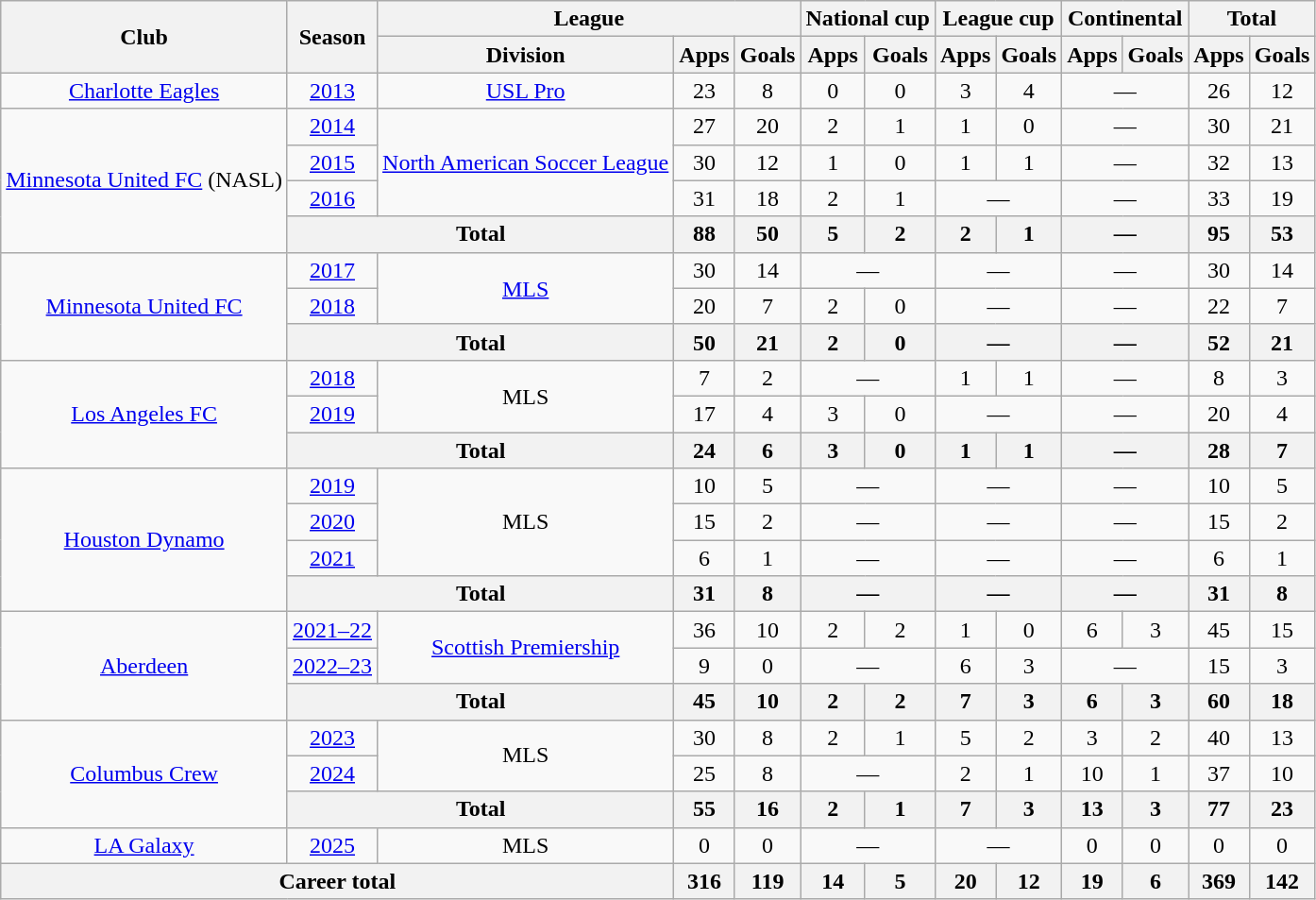<table class="wikitable" style="text-align:center">
<tr>
<th rowspan="2">Club</th>
<th rowspan="2">Season</th>
<th colspan="3">League</th>
<th colspan="2">National cup</th>
<th colspan="2">League cup</th>
<th colspan="2">Continental</th>
<th colspan="2">Total</th>
</tr>
<tr>
<th>Division</th>
<th>Apps</th>
<th>Goals</th>
<th>Apps</th>
<th>Goals</th>
<th>Apps</th>
<th>Goals</th>
<th>Apps</th>
<th>Goals</th>
<th>Apps</th>
<th>Goals</th>
</tr>
<tr>
<td><a href='#'>Charlotte Eagles</a></td>
<td><a href='#'>2013</a></td>
<td><a href='#'>USL Pro</a></td>
<td>23</td>
<td>8</td>
<td>0</td>
<td>0</td>
<td>3</td>
<td>4</td>
<td colspan="2">—</td>
<td>26</td>
<td>12</td>
</tr>
<tr>
<td rowspan="4"><a href='#'>Minnesota United FC</a> (NASL)</td>
<td><a href='#'>2014</a></td>
<td rowspan="3"><a href='#'>North American Soccer League</a></td>
<td>27</td>
<td>20</td>
<td>2</td>
<td>1</td>
<td>1</td>
<td>0</td>
<td colspan="2">—</td>
<td>30</td>
<td>21</td>
</tr>
<tr>
<td><a href='#'>2015</a></td>
<td>30</td>
<td>12</td>
<td>1</td>
<td>0</td>
<td>1</td>
<td>1</td>
<td colspan="2">—</td>
<td>32</td>
<td>13</td>
</tr>
<tr>
<td><a href='#'>2016</a></td>
<td>31</td>
<td>18</td>
<td>2</td>
<td>1</td>
<td colspan="2">—</td>
<td colspan="2">—</td>
<td>33</td>
<td>19</td>
</tr>
<tr>
<th colspan="2">Total</th>
<th>88</th>
<th>50</th>
<th>5</th>
<th>2</th>
<th>2</th>
<th>1</th>
<th colspan="2">—</th>
<th>95</th>
<th>53</th>
</tr>
<tr>
<td rowspan="3"><a href='#'>Minnesota United FC</a></td>
<td><a href='#'>2017</a></td>
<td rowspan="2"><a href='#'>MLS</a></td>
<td>30</td>
<td>14</td>
<td colspan="2">—</td>
<td colspan="2">—</td>
<td colspan="2">—</td>
<td>30</td>
<td>14</td>
</tr>
<tr>
<td><a href='#'>2018</a></td>
<td>20</td>
<td>7</td>
<td>2</td>
<td>0</td>
<td colspan="2">—</td>
<td colspan="2">—</td>
<td>22</td>
<td>7</td>
</tr>
<tr>
<th colspan="2">Total</th>
<th>50</th>
<th>21</th>
<th>2</th>
<th>0</th>
<th colspan="2">—</th>
<th colspan="2">—</th>
<th>52</th>
<th>21</th>
</tr>
<tr>
<td rowspan="3"><a href='#'>Los Angeles FC</a></td>
<td><a href='#'>2018</a></td>
<td rowspan="2">MLS</td>
<td>7</td>
<td>2</td>
<td colspan="2">—</td>
<td>1</td>
<td>1</td>
<td colspan="2">—</td>
<td>8</td>
<td>3</td>
</tr>
<tr>
<td><a href='#'>2019</a></td>
<td>17</td>
<td>4</td>
<td>3</td>
<td>0</td>
<td colspan="2">—</td>
<td colspan="2">—</td>
<td>20</td>
<td>4</td>
</tr>
<tr>
<th colspan="2">Total</th>
<th>24</th>
<th>6</th>
<th>3</th>
<th>0</th>
<th>1</th>
<th>1</th>
<th colspan="2">—</th>
<th>28</th>
<th>7</th>
</tr>
<tr>
<td rowspan="4"><a href='#'>Houston Dynamo</a></td>
<td><a href='#'>2019</a></td>
<td rowspan="3">MLS</td>
<td>10</td>
<td>5</td>
<td colspan="2">—</td>
<td colspan="2">—</td>
<td colspan="2">—</td>
<td>10</td>
<td>5</td>
</tr>
<tr>
<td><a href='#'>2020</a></td>
<td>15</td>
<td>2</td>
<td colspan="2">—</td>
<td colspan="2">—</td>
<td colspan="2">—</td>
<td>15</td>
<td>2</td>
</tr>
<tr>
<td><a href='#'>2021</a></td>
<td>6</td>
<td>1</td>
<td colspan="2">—</td>
<td colspan="2">—</td>
<td colspan="2">—</td>
<td>6</td>
<td>1</td>
</tr>
<tr>
<th colspan="2">Total</th>
<th>31</th>
<th>8</th>
<th colspan="2">—</th>
<th colspan="2">—</th>
<th colspan="2">—</th>
<th>31</th>
<th>8</th>
</tr>
<tr>
<td rowspan="3"><a href='#'>Aberdeen</a></td>
<td><a href='#'>2021–22</a></td>
<td rowspan="2"><a href='#'>Scottish Premiership</a></td>
<td>36</td>
<td>10</td>
<td>2</td>
<td>2</td>
<td>1</td>
<td>0</td>
<td>6</td>
<td>3</td>
<td>45</td>
<td>15</td>
</tr>
<tr>
<td><a href='#'>2022–23</a></td>
<td>9</td>
<td>0</td>
<td colspan="2">—</td>
<td>6</td>
<td>3</td>
<td colspan="2">—</td>
<td>15</td>
<td>3</td>
</tr>
<tr>
<th colspan="2">Total</th>
<th>45</th>
<th>10</th>
<th>2</th>
<th>2</th>
<th>7</th>
<th>3</th>
<th>6</th>
<th>3</th>
<th>60</th>
<th>18</th>
</tr>
<tr>
<td rowspan="3"><a href='#'>Columbus Crew</a></td>
<td><a href='#'>2023</a></td>
<td rowspan="2">MLS</td>
<td>30</td>
<td>8</td>
<td>2</td>
<td>1</td>
<td>5</td>
<td>2</td>
<td>3</td>
<td>2</td>
<td>40</td>
<td>13</td>
</tr>
<tr>
<td><a href='#'>2024</a></td>
<td>25</td>
<td>8</td>
<td colspan="2">—</td>
<td>2</td>
<td>1</td>
<td>10</td>
<td>1</td>
<td>37</td>
<td>10</td>
</tr>
<tr>
<th colspan="2">Total</th>
<th>55</th>
<th>16</th>
<th>2</th>
<th>1</th>
<th>7</th>
<th>3</th>
<th>13</th>
<th>3</th>
<th>77</th>
<th>23</th>
</tr>
<tr>
<td rowspan="1"><a href='#'>LA Galaxy</a></td>
<td><a href='#'>2025</a></td>
<td rowspan="1">MLS</td>
<td>0</td>
<td>0</td>
<td colspan="2">—</td>
<td colspan="2">—</td>
<td>0</td>
<td>0</td>
<td>0</td>
<td>0</td>
</tr>
<tr>
<th colspan="3">Career total</th>
<th>316</th>
<th>119</th>
<th>14</th>
<th>5</th>
<th>20</th>
<th>12</th>
<th>19</th>
<th>6</th>
<th>369</th>
<th>142</th>
</tr>
</table>
